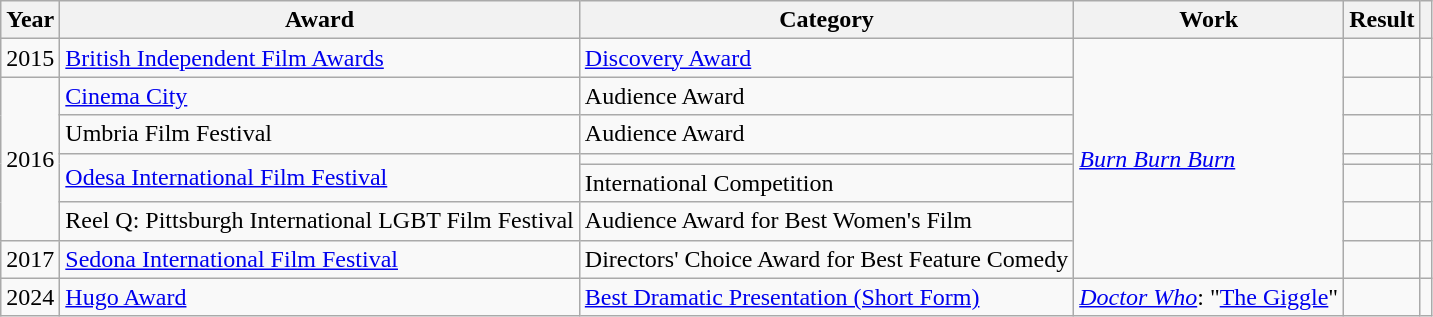<table class="wikitable">
<tr>
<th>Year</th>
<th>Award</th>
<th class="unsortable">Category</th>
<th>Work</th>
<th>Result</th>
<th></th>
</tr>
<tr>
<td>2015</td>
<td><a href='#'>British Independent Film Awards</a></td>
<td><a href='#'>Discovery Award</a></td>
<td rowspan="7"><em><a href='#'>Burn Burn Burn</a></em></td>
<td></td>
<td style="text-align: center;"></td>
</tr>
<tr>
<td rowspan="5">2016</td>
<td><a href='#'>Cinema City</a></td>
<td>Audience Award</td>
<td></td>
<td style="text-align: center;"></td>
</tr>
<tr>
<td>Umbria Film Festival</td>
<td>Audience Award</td>
<td></td>
<td style="text-align: center;"></td>
</tr>
<tr>
<td rowspan="2"><a href='#'>Odesa International Film Festival</a></td>
<td></td>
<td></td>
<td style="text-align: center;"></td>
</tr>
<tr>
<td>International Competition</td>
<td></td>
<td style="text-align: center;"></td>
</tr>
<tr>
<td>Reel Q: Pittsburgh International LGBT Film Festival</td>
<td>Audience Award for Best Women's Film</td>
<td></td>
<td style="text-align: center;"></td>
</tr>
<tr>
<td>2017</td>
<td><a href='#'>Sedona International Film Festival</a></td>
<td>Directors' Choice Award for Best Feature Comedy</td>
<td></td>
<td style="text-align: center;"></td>
</tr>
<tr>
<td>2024</td>
<td><a href='#'>Hugo Award</a></td>
<td><a href='#'>Best Dramatic Presentation (Short Form)</a></td>
<td><em><a href='#'>Doctor Who</a></em>: "<a href='#'>The Giggle</a>"</td>
<td></td>
<td style="text-align: center;"></td>
</tr>
</table>
